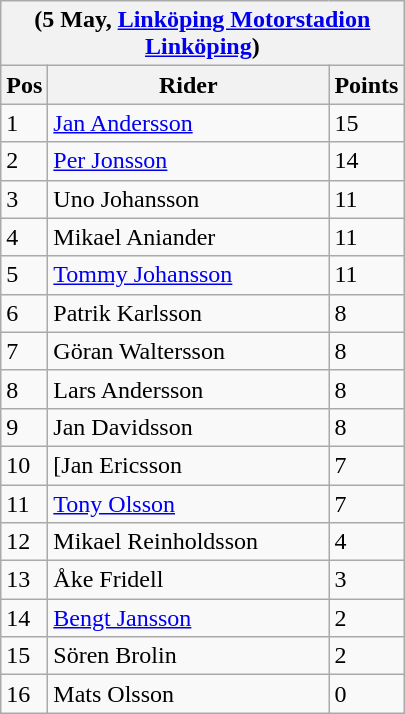<table class="wikitable">
<tr>
<th colspan="6">(5 May, <a href='#'>Linköping Motorstadion</a><br> <a href='#'>Linköping</a>)</th>
</tr>
<tr>
<th width=20>Pos</th>
<th width=180>Rider</th>
<th width=40>Points</th>
</tr>
<tr>
<td>1</td>
<td style="text-align:left;"><a href='#'>Jan Andersson</a></td>
<td>15</td>
</tr>
<tr>
<td>2</td>
<td style="text-align:left;"><a href='#'>Per Jonsson</a></td>
<td>14</td>
</tr>
<tr>
<td>3</td>
<td style="text-align:left;">Uno Johansson</td>
<td>11</td>
</tr>
<tr>
<td>4</td>
<td style="text-align:left;">Mikael Aniander</td>
<td>11</td>
</tr>
<tr>
<td>5</td>
<td style="text-align:left;"><a href='#'>Tommy Johansson</a></td>
<td>11</td>
</tr>
<tr>
<td>6</td>
<td style="text-align:left;">Patrik Karlsson</td>
<td>8</td>
</tr>
<tr>
<td>7</td>
<td style="text-align:left;">Göran Waltersson</td>
<td>8</td>
</tr>
<tr>
<td>8</td>
<td style="text-align:left;">Lars Andersson</td>
<td>8</td>
</tr>
<tr>
<td>9</td>
<td style="text-align:left;">Jan Davidsson</td>
<td>8</td>
</tr>
<tr>
<td>10</td>
<td style="text-align:left;">[Jan Ericsson</td>
<td>7</td>
</tr>
<tr>
<td>11</td>
<td style="text-align:left;"><a href='#'>Tony Olsson</a></td>
<td>7</td>
</tr>
<tr>
<td>12</td>
<td style="text-align:left;">Mikael Reinholdsson</td>
<td>4</td>
</tr>
<tr>
<td>13</td>
<td style="text-align:left;">Åke Fridell</td>
<td>3</td>
</tr>
<tr>
<td>14</td>
<td style="text-align:left;"><a href='#'>Bengt Jansson</a></td>
<td>2</td>
</tr>
<tr>
<td>15</td>
<td style="text-align:left;">Sören Brolin</td>
<td>2</td>
</tr>
<tr>
<td>16</td>
<td style="text-align:left;">Mats Olsson</td>
<td>0</td>
</tr>
</table>
